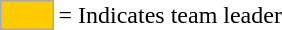<table>
<tr>
<td style="background:#fc0; border:1px solid #aaa; width:2em;"></td>
<td>= Indicates team leader</td>
</tr>
</table>
